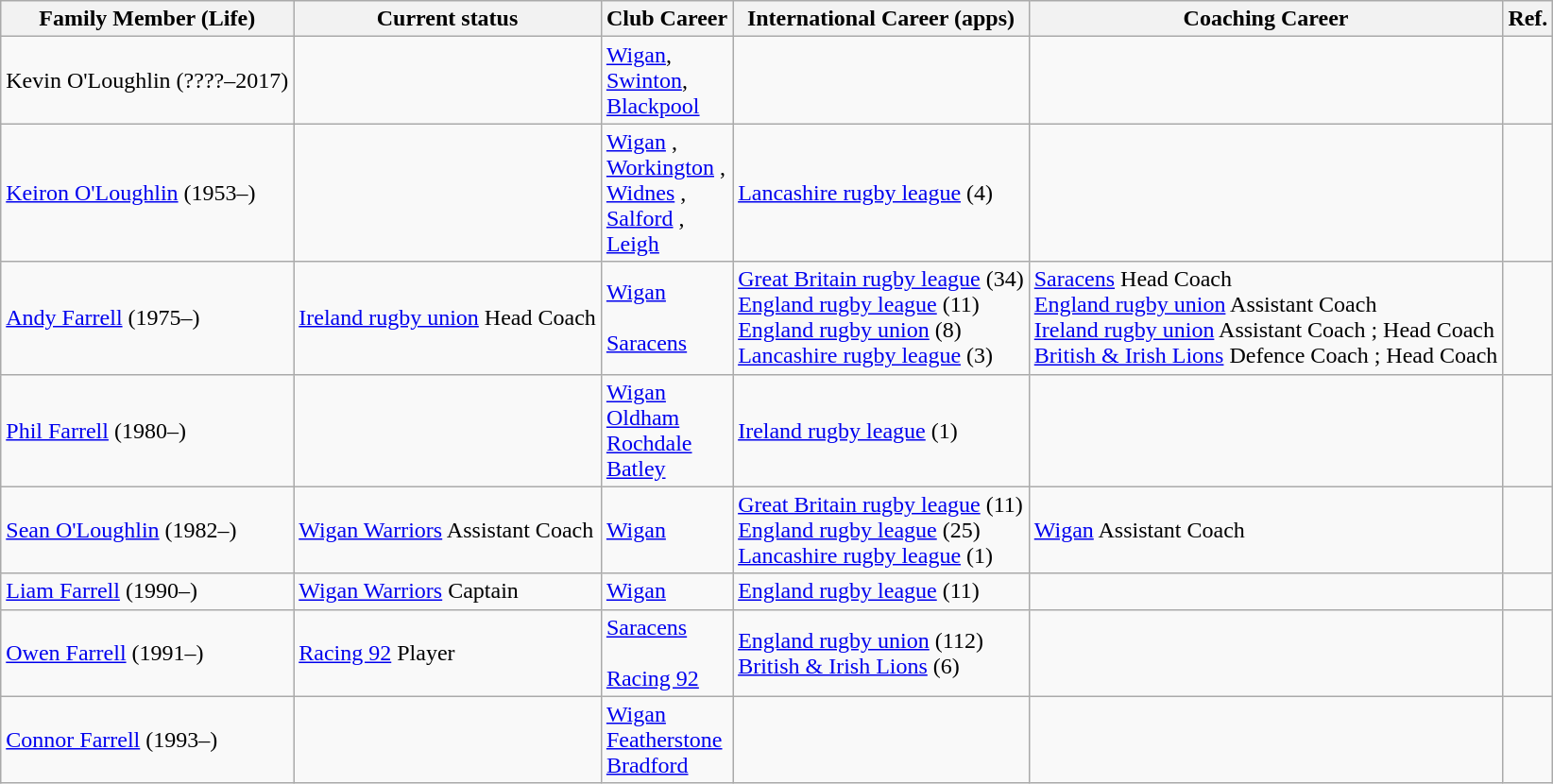<table class="wikitable" style="text-align:left">
<tr>
<th>Family Member (Life)</th>
<th>Current status</th>
<th>Club Career</th>
<th>International Career (apps)</th>
<th>Coaching Career</th>
<th>Ref.</th>
</tr>
<tr>
<td>Kevin O'Loughlin (????–2017)</td>
<td></td>
<td><a href='#'>Wigan</a>,<br><a href='#'>Swinton</a>,<br><a href='#'>Blackpool</a></td>
<td></td>
<td></td>
<td></td>
</tr>
<tr>
<td><a href='#'>Keiron O'Loughlin</a> (1953–)</td>
<td></td>
<td><a href='#'>Wigan</a> ,<br><a href='#'>Workington</a> ,<br><a href='#'>Widnes</a> ,<br><a href='#'>Salford</a> ,<br><a href='#'>Leigh</a> </td>
<td> <a href='#'>Lancashire rugby league</a> (4)</td>
<td></td>
<td><br><br></td>
</tr>
<tr>
<td><a href='#'>Andy Farrell</a> (1975–)</td>
<td> <a href='#'>Ireland rugby union</a> Head Coach</td>
<td><a href='#'>Wigan</a> <br><br><a href='#'>Saracens</a> </td>
<td> <a href='#'>Great Britain rugby league</a> (34)<br> <a href='#'>England rugby league</a> (11)<br> <a href='#'>England rugby union</a> (8)<br> <a href='#'>Lancashire rugby league</a> (3)</td>
<td> <a href='#'>Saracens</a> Head Coach <br> <a href='#'>England rugby union</a> Assistant Coach <br> <a href='#'>Ireland rugby union</a> Assistant Coach ; Head Coach <br> <a href='#'>British & Irish Lions</a> Defence Coach ; Head Coach </td>
<td><br><br></td>
</tr>
<tr>
<td><a href='#'>Phil Farrell</a> (1980–)</td>
<td></td>
<td><a href='#'>Wigan</a> <br><a href='#'>Oldham</a> <br><a href='#'>Rochdale</a> <br><a href='#'>Batley</a> </td>
<td> <a href='#'>Ireland rugby league</a> (1)</td>
<td></td>
<td><br></td>
</tr>
<tr>
<td><a href='#'>Sean O'Loughlin</a> (1982–)</td>
<td><a href='#'>Wigan Warriors</a> Assistant Coach</td>
<td><a href='#'>Wigan</a> <br></td>
<td> <a href='#'>Great Britain rugby league</a> (11)<br> <a href='#'>England rugby league</a> (25)<br> <a href='#'>Lancashire rugby league</a> (1)</td>
<td><a href='#'>Wigan</a> Assistant Coach </td>
<td><br><br><br></td>
</tr>
<tr>
<td><a href='#'>Liam Farrell</a> (1990–)</td>
<td><a href='#'>Wigan Warriors</a> Captain</td>
<td><a href='#'>Wigan</a> <br></td>
<td> <a href='#'>England rugby league</a> (11)</td>
<td></td>
<td><br></td>
</tr>
<tr>
<td><a href='#'>Owen Farrell</a> (1991–)</td>
<td><a href='#'>Racing 92</a> Player</td>
<td><a href='#'>Saracens</a> <br><br><a href='#'>Racing 92</a> </td>
<td> <a href='#'>England rugby union</a> (112)<br> <a href='#'>British & Irish Lions</a> (6)</td>
<td></td>
<td><br></td>
</tr>
<tr>
<td><a href='#'>Connor Farrell</a> (1993–)</td>
<td></td>
<td><a href='#'>Wigan</a> <br><a href='#'>Featherstone</a> <br><a href='#'>Bradford</a> </td>
<td></td>
<td></td>
<td><br></td>
</tr>
</table>
